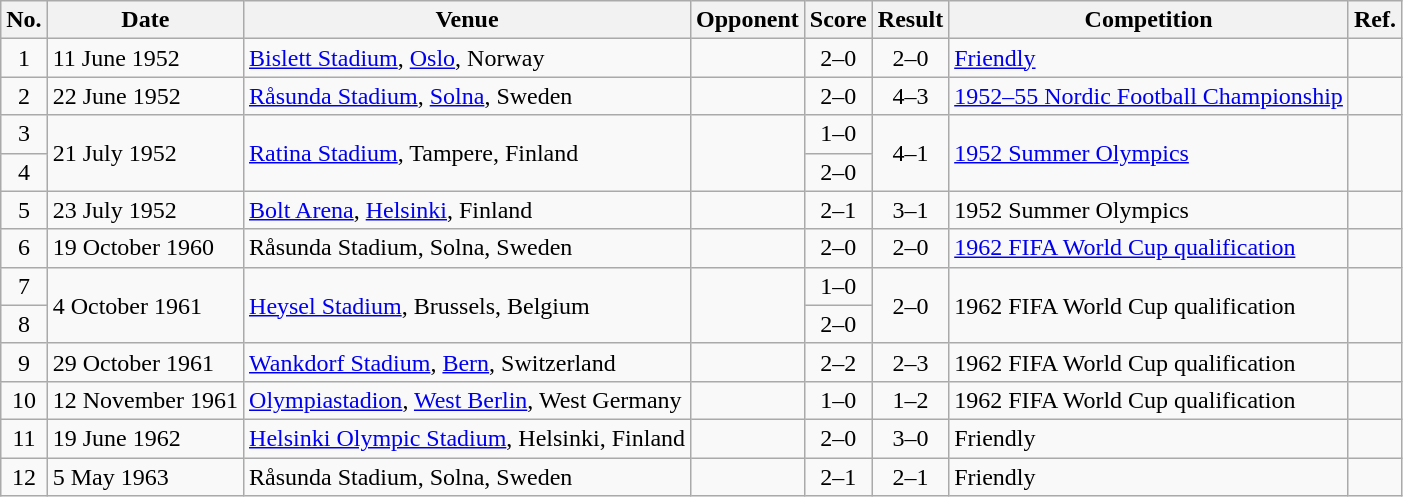<table class="wikitable sortable">
<tr>
<th scope="col">No.</th>
<th scope="col">Date</th>
<th>Venue</th>
<th scope="col">Opponent</th>
<th scope="col">Score</th>
<th scope="col">Result</th>
<th scope="col">Competition</th>
<th>Ref.</th>
</tr>
<tr>
<td align="center">1</td>
<td>11 June 1952</td>
<td><a href='#'>Bislett Stadium</a>, <a href='#'>Oslo</a>, Norway</td>
<td></td>
<td align="center">2–0</td>
<td align="center">2–0</td>
<td><a href='#'>Friendly</a></td>
<td></td>
</tr>
<tr>
<td align="center">2</td>
<td>22 June 1952</td>
<td><a href='#'>Råsunda Stadium</a>, <a href='#'>Solna</a>, Sweden</td>
<td></td>
<td align="center">2–0</td>
<td style="text-align:center">4–3</td>
<td><a href='#'>1952–55 Nordic Football Championship</a></td>
<td></td>
</tr>
<tr>
<td align="center">3</td>
<td rowspan="2">21 July 1952</td>
<td rowspan="2"><a href='#'>Ratina Stadium</a>, Tampere, Finland</td>
<td rowspan="2"></td>
<td align="center">1–0</td>
<td rowspan="2" align="center">4–1</td>
<td rowspan="2"><a href='#'>1952 Summer Olympics</a></td>
<td rowspan="2"></td>
</tr>
<tr>
<td align="center">4</td>
<td align="center">2–0</td>
</tr>
<tr>
<td align="center">5</td>
<td>23 July 1952</td>
<td><a href='#'>Bolt Arena</a>, <a href='#'>Helsinki</a>, Finland</td>
<td></td>
<td align="center">2–1</td>
<td align="center">3–1</td>
<td>1952 Summer Olympics</td>
<td></td>
</tr>
<tr>
<td align="center">6</td>
<td>19 October 1960</td>
<td>Råsunda Stadium, Solna, Sweden</td>
<td></td>
<td align="center">2–0</td>
<td align="center">2–0</td>
<td><a href='#'>1962 FIFA World Cup qualification</a></td>
<td></td>
</tr>
<tr>
<td align="center">7</td>
<td rowspan="2">4 October 1961</td>
<td rowspan="2"><a href='#'>Heysel Stadium</a>, Brussels, Belgium</td>
<td rowspan="2"></td>
<td align="center">1–0</td>
<td rowspan="2" align="center">2–0</td>
<td rowspan="2">1962 FIFA World Cup qualification</td>
<td rowspan="2"></td>
</tr>
<tr>
<td align="center">8</td>
<td align="center">2–0</td>
</tr>
<tr>
<td align="center">9</td>
<td>29 October 1961</td>
<td><a href='#'>Wankdorf Stadium</a>, <a href='#'>Bern</a>, Switzerland</td>
<td></td>
<td align="center">2–2</td>
<td align="center">2–3</td>
<td>1962 FIFA World Cup qualification</td>
<td></td>
</tr>
<tr>
<td align="center">10</td>
<td>12 November 1961</td>
<td><a href='#'>Olympiastadion</a>, <a href='#'>West Berlin</a>, West Germany</td>
<td></td>
<td align="center">1–0</td>
<td align="center">1–2</td>
<td>1962 FIFA World Cup qualification</td>
<td></td>
</tr>
<tr>
<td align="center">11</td>
<td>19 June 1962</td>
<td><a href='#'>Helsinki Olympic Stadium</a>, Helsinki, Finland</td>
<td></td>
<td align="center">2–0</td>
<td align="center">3–0</td>
<td>Friendly</td>
<td></td>
</tr>
<tr>
<td align="center">12</td>
<td>5 May 1963</td>
<td>Råsunda Stadium, Solna, Sweden</td>
<td></td>
<td align="center">2–1</td>
<td align="center">2–1</td>
<td>Friendly</td>
<td></td>
</tr>
</table>
